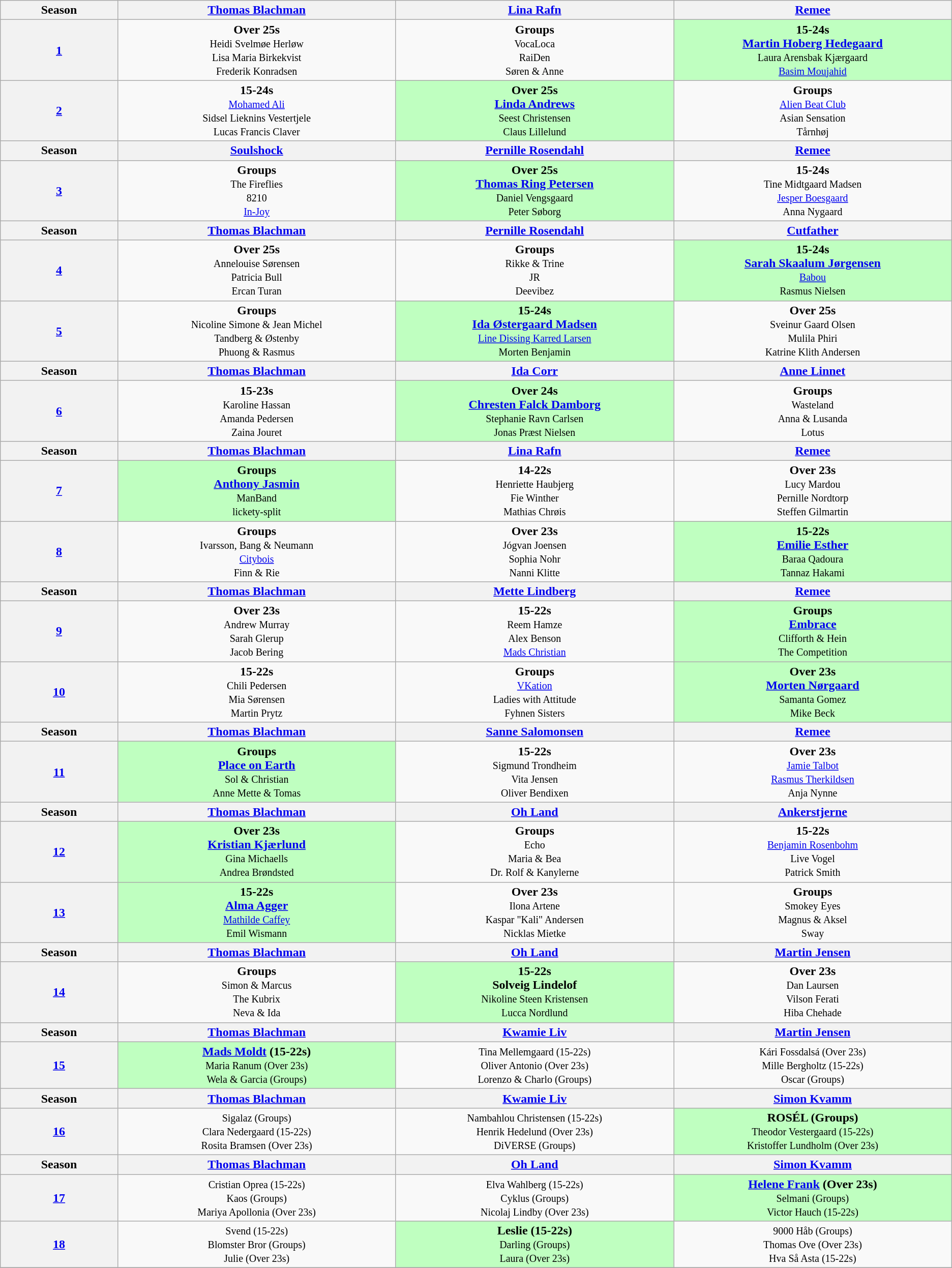<table class="wikitable" style="text-align:center">
<tr>
<th style="width:3%;">Season</th>
<th style="width:8%;"><a href='#'>Thomas Blachman</a></th>
<th style="width:8%;"><a href='#'>Lina Rafn</a></th>
<th style="width:8%;"><a href='#'>Remee</a></th>
</tr>
<tr>
<th scope="row"><a href='#'>1</a></th>
<td><strong>Over 25s</strong><br><small>Heidi Svelmøe Herløw<br>Lisa Maria Birkekvist<br>Frederik Konradsen</small></td>
<td><strong>Groups</strong><br><small>VocaLoca<br>RaiDen<br>Søren & Anne</small></td>
<td style="background:#BFFFC0;"><strong>15-24s</strong><br><strong><a href='#'>Martin Hoberg Hedegaard</a></strong><br><small>Laura Arensbak Kjærgaard<br><a href='#'>Basim Moujahid</a></small></td>
</tr>
<tr>
<th scope="row"><a href='#'>2</a></th>
<td><strong>15-24s</strong><br><small><a href='#'>Mohamed Ali</a><br>Sidsel Lieknins Vestertjele<br>Lucas Francis Claver</small></td>
<td style="background:#BFFFC0;"><strong>Over 25s</strong><br><strong><a href='#'>Linda Andrews</a></strong><br><small>Seest Christensen<br>Claus Lillelund</small></td>
<td><strong>Groups</strong><br><small><a href='#'>Alien Beat Club</a><br>Asian Sensation<br>Tårnhøj</small></td>
</tr>
<tr>
<th style="width:3%;">Season</th>
<th style="width:8%;"><a href='#'>Soulshock</a></th>
<th style="width:8%;"><a href='#'>Pernille Rosendahl</a></th>
<th style="width:8%;"><a href='#'>Remee</a></th>
</tr>
<tr>
<th scope="row"><a href='#'>3</a></th>
<td><strong>Groups</strong> <br><small>The Fireflies<br>8210<br><a href='#'>In-Joy</a></small></td>
<td style="background:#BFFFC0;"><strong>Over 25s</strong> <br><strong><a href='#'>Thomas Ring Petersen</a></strong><br><small>Daniel Vengsgaard<br>Peter Søborg</small></td>
<td><strong>15-24s</strong><br><small>Tine Midtgaard Madsen<br><a href='#'>Jesper Boesgaard</a><br>Anna Nygaard</small></td>
</tr>
<tr>
<th style="width:3%;" scope="col">Season</th>
<th style="width:8%;" scope="col"><a href='#'>Thomas Blachman</a></th>
<th style="width:8%;" scope="col"><a href='#'>Pernille Rosendahl</a></th>
<th style="width:8%;" scope="col"><a href='#'>Cutfather</a></th>
</tr>
<tr>
<th scope="row"><a href='#'>4</a></th>
<td><strong>Over 25s</strong> <br><small>Annelouise Sørensen<br>Patricia Bull<br>Ercan Turan</small></td>
<td><strong>Groups</strong> <br><small>Rikke & Trine<br>JR<br>Deevibez</small></td>
<td style="background:#BFFFC0;"><strong>15-24s</strong><br><strong><a href='#'>Sarah Skaalum Jørgensen</a></strong><br><small><a href='#'>Babou</a><br>Rasmus Nielsen</small></td>
</tr>
<tr style="text-align:center;">
<th scope="row"><a href='#'>5</a></th>
<td style="text-align:center"><strong>Groups</strong><br><small>Nicoline Simone & Jean Michel<br>Tandberg & Østenby<br>Phuong & Rasmus </small></td>
<td style="background:#BFFFC0; text-align:center"><strong>15-24s</strong><br><strong><a href='#'>Ida Østergaard Madsen</a></strong><br><small><a href='#'>Line Dissing Karred Larsen</a><br>Morten Benjamin</small></td>
<td style=" text-align:center"><strong>Over 25s</strong><br><small>Sveinur Gaard Olsen<br>Mulila Phiri<br>Katrine Klith Andersen</small></td>
</tr>
<tr>
<th style="width:3%;">Season</th>
<th style="width:8%;"><a href='#'>Thomas Blachman</a></th>
<th style="width:8%;"><a href='#'>Ida Corr</a></th>
<th style="width:8%;"><a href='#'>Anne Linnet</a></th>
</tr>
<tr>
<th scope="row"><a href='#'>6</a></th>
<td><strong>15-23s</strong><br><small>Karoline Hassan<br>Amanda Pedersen<br>Zaina Jouret</small></td>
<td style="background:#BFFFC0; text-align:center"><strong>Over 24s</strong><br><strong><a href='#'>Chresten Falck Damborg</a></strong><br><small>Stephanie Ravn Carlsen<br>Jonas Præst Nielsen</small></td>
<td><strong>Groups</strong><br><small>Wasteland<br>Anna & Lusanda<br>Lotus</small></td>
</tr>
<tr>
<th style="width:3%;">Season</th>
<th style="width:8%;"><a href='#'>Thomas Blachman</a></th>
<th style="width:8%;"><a href='#'>Lina Rafn</a></th>
<th style="width:8%;"><a href='#'>Remee</a></th>
</tr>
<tr>
<th scope="row"><a href='#'>7</a></th>
<td style="background:#BFFFC0; text-align:center"><strong>Groups</strong><br><strong><a href='#'>Anthony Jasmin</a></strong><br><small>ManBand<br>lickety-split</small></td>
<td><strong>14-22s</strong><br><small>Henriette Haubjerg<br>Fie Winther<br>Mathias Chrøis</small></td>
<td><strong>Over 23s</strong><br><small>Lucy Mardou<br>Pernille Nordtorp<br>Steffen Gilmartin</small></td>
</tr>
<tr style="text-align:center;">
<th scope="row"><a href='#'>8</a></th>
<td><strong>Groups</strong><br><small>Ivarsson, Bang & Neumann<br><a href='#'>Citybois</a><br>Finn & Rie</small></td>
<td><strong>Over 23s</strong><br><small>Jógvan Joensen<br>Sophia Nohr<br>Nanni Klitte</small></td>
<td style="background:#BFFFC0;"><strong>15-22s</strong><br><strong><a href='#'>Emilie Esther</a></strong><br><small>Baraa Qadoura<br>Tannaz Hakami</small></td>
</tr>
<tr>
<th scope="row">Season</th>
<th style="width:8%;"><a href='#'>Thomas Blachman</a></th>
<th style="width:8%;"><a href='#'>Mette Lindberg</a></th>
<th style="width:8%;"><a href='#'>Remee</a></th>
</tr>
<tr>
<th scope="row"><a href='#'>9</a></th>
<td><strong>Over 23s</strong><br><small>Andrew Murray<br>Sarah Glerup<br>Jacob Bering</small></td>
<td><strong>15-22s</strong><br><small>Reem Hamze<br>Alex Benson<br><a href='#'>Mads Christian</a></small></td>
<td style="background:#BFFFC0;"><strong>Groups</strong><br><strong><a href='#'>Embrace</a></strong><br><small>Clifforth & Hein<br>The Competition</small></td>
</tr>
<tr>
<th scope="row"><a href='#'>10</a></th>
<td><strong>15-22s</strong><br><small> Chili Pedersen<br>Mia Sørensen<br>Martin Prytz</small></td>
<td><strong>Groups</strong><br><small><a href='#'>VKation</a><br>Ladies with Attitude<br>Fyhnen Sisters</small></td>
<td style="background:#BFFFC0;"><strong>Over 23s</strong><br><strong><a href='#'>Morten Nørgaard</a></strong><br><small>Samanta Gomez<br>Mike Beck</small></td>
</tr>
<tr>
<th -scope="row">Season</th>
<th style="width:8%;"><a href='#'>Thomas Blachman</a></th>
<th style="width:8%;"><a href='#'>Sanne Salomonsen</a></th>
<th style="width:8%;"><a href='#'>Remee</a></th>
</tr>
<tr>
<th scope="row"><a href='#'>11</a></th>
<td style="background:#BFFFC0;"><strong>Groups</strong><br><strong><a href='#'>Place on Earth</a></strong><br><small>Sol & Christian<br>Anne Mette & Tomas</small></td>
<td><strong>15-22s</strong><br><small>Sigmund Trondheim<br>Vita Jensen<br>Oliver Bendixen</small></td>
<td><strong>Over 23s</strong><br><small><a href='#'>Jamie Talbot</a><br><a href='#'>Rasmus Therkildsen</a><br>Anja Nynne</small></td>
</tr>
<tr>
<th -scope="row">Season</th>
<th style="width:8%;"><a href='#'>Thomas Blachman</a></th>
<th style="width:8%;"><a href='#'>Oh Land</a></th>
<th style="width:8%;"><a href='#'>Ankerstjerne</a></th>
</tr>
<tr>
<th scope="row"><a href='#'>12</a></th>
<td style="background:#BFFFC0;"><strong>Over 23s</strong><br><strong><a href='#'>Kristian Kjærlund</a></strong><br><small>Gina Michaells<br>Andrea Brøndsted</small></td>
<td><strong>Groups</strong><br><small>Echo<br>Maria & Bea<br>Dr. Rolf & Kanylerne</small></td>
<td><strong>15-22s</strong><br><small><a href='#'>Benjamin Rosenbohm</a><br>Live Vogel<br>Patrick Smith</small></td>
</tr>
<tr>
<th scope="row"><a href='#'>13</a></th>
<td style="background:#BFFFC0;"><strong>15-22s</strong><br><strong><a href='#'>Alma Agger</a></strong><br><small><a href='#'>Mathilde Caffey</a><br>Emil Wismann</small></td>
<td><strong>Over 23s</strong><br><small>Ilona Artene<br>Kaspar "Kali" Andersen<br>Nicklas Mietke</small></td>
<td><strong>Groups</strong><br><small>Smokey Eyes<br>Magnus & Aksel<br>Sway</small></td>
</tr>
<tr>
<th -scope="row">Season</th>
<th style="width:8%;"><a href='#'>Thomas Blachman</a></th>
<th style="width:8%;"><a href='#'>Oh Land</a></th>
<th style="width:8%;"><a href='#'>Martin Jensen</a></th>
</tr>
<tr>
<th scope="row"><a href='#'>14</a></th>
<td><strong>Groups</strong><br><small>Simon & Marcus<br>The Kubrix<br>Neva & Ida</small></td>
<td style="background:#BFFFC0;"><strong>15-22s</strong><br><strong>Solveig Lindelof</strong><br><small>Nikoline Steen Kristensen<br>Lucca Nordlund</small></td>
<td><strong>Over 23s</strong><br><small>Dan Laursen<br>Vilson Ferati<br>Hiba Chehade</small></td>
</tr>
<tr>
<th -scope="row">Season</th>
<th style="width:8%;"><a href='#'>Thomas Blachman</a></th>
<th style="width:8%;"><a href='#'>Kwamie Liv</a></th>
<th style="width:8%;"><a href='#'>Martin Jensen</a></th>
</tr>
<tr>
<th scope="row"><a href='#'>15</a></th>
<td style="background:#BFFFC0;"><strong><a href='#'>Mads Moldt</a> (15-22s)</strong><br><small>Maria Ranum (Over 23s)<br>Wela & Garcia (Groups)</small></td>
<td><small>Tina Mellemgaard (15-22s)<br>Oliver Antonio (Over 23s)<br>Lorenzo & Charlo (Groups)</small></td>
<td><small>Kári Fossdalsá (Over 23s)<br>Mille Bergholtz (15-22s)<br>Oscar (Groups)</small></td>
</tr>
<tr>
<th -scope="row">Season</th>
<th style="width:8%;"><a href='#'>Thomas Blachman</a></th>
<th style="width:8%;"><a href='#'>Kwamie Liv</a></th>
<th style="width:8%;"><a href='#'>Simon Kvamm</a></th>
</tr>
<tr>
<th scope="row"><a href='#'>16</a></th>
<td><small>Sigalaz (Groups)<br>Clara Nedergaard (15-22s)<br>Rosita Bramsen (Over 23s)</small></td>
<td><small>Nambahlou Christensen (15-22s)<br>Henrik Hedelund (Over 23s)<br>DiVERSE (Groups)</small></td>
<td style="background:#BFFFC0;"><strong>ROSÉL (Groups)</strong><br><small>Theodor Vestergaard (15-22s)<br>Kristoffer Lundholm (Over 23s)</small></td>
</tr>
<tr>
<th -scope="row">Season</th>
<th style="width:8%;"><a href='#'>Thomas Blachman</a></th>
<th style="width:8%;"><a href='#'>Oh Land</a></th>
<th style="width:8%;"><a href='#'>Simon Kvamm</a></th>
</tr>
<tr>
<th scope="row"><a href='#'>17</a></th>
<td><small>Cristian Oprea (15-22s)<br>Kaos (Groups)<br>Mariya Apollonia (Over 23s)</small></td>
<td><small>Elva Wahlberg (15-22s)<br>Cyklus (Groups)<br>Nicolaj Lindby (Over 23s)</small></td>
<td style="background:#BFFFC0;"><strong><a href='#'>Helene Frank</a> (Over 23s)</strong><br><small>Selmani (Groups)<br>Victor Hauch (15-22s)</small></td>
</tr>
<tr>
<th scope="row"><a href='#'>18</a></th>
<td><small>Svend (15-22s)<br>Blomster Bror (Groups)<br>Julie (Over 23s)</small></td>
<td style="background:#BFFFC0;"><strong>Leslie (15-22s)</strong><br><small>Darling (Groups)<br>Laura (Over 23s)</small></td>
<td><small>9000 Håb (Groups)<br>Thomas Ove (Over 23s)<br>Hva Så Asta (15-22s)</small></td>
</tr>
<tr>
</tr>
</table>
